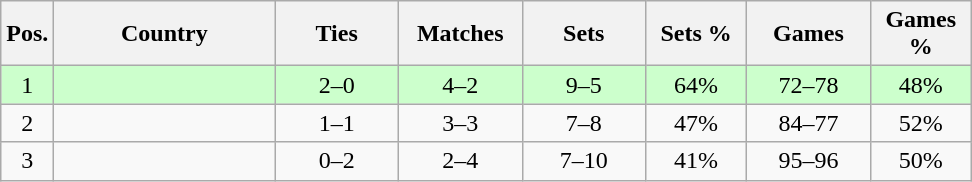<table class="wikitable nowrap" style=text-align:center>
<tr>
<th>Pos.</th>
<th width=140>Country</th>
<th width=75>Ties</th>
<th width=75>Matches</th>
<th width=75>Sets</th>
<th width=60>Sets %</th>
<th width=75>Games</th>
<th width=60>Games %</th>
</tr>
<tr bgcolor=ccffcc>
<td>1</td>
<td align=left></td>
<td>2–0</td>
<td>4–2</td>
<td>9–5</td>
<td>64%</td>
<td>72–78</td>
<td>48%</td>
</tr>
<tr bgcolor>
<td>2</td>
<td align=left></td>
<td>1–1</td>
<td>3–3</td>
<td>7–8</td>
<td>47%</td>
<td>84–77</td>
<td>52%</td>
</tr>
<tr bgcolor=>
<td>3</td>
<td align=left></td>
<td>0–2</td>
<td>2–4</td>
<td>7–10</td>
<td>41%</td>
<td>95–96</td>
<td>50%</td>
</tr>
</table>
